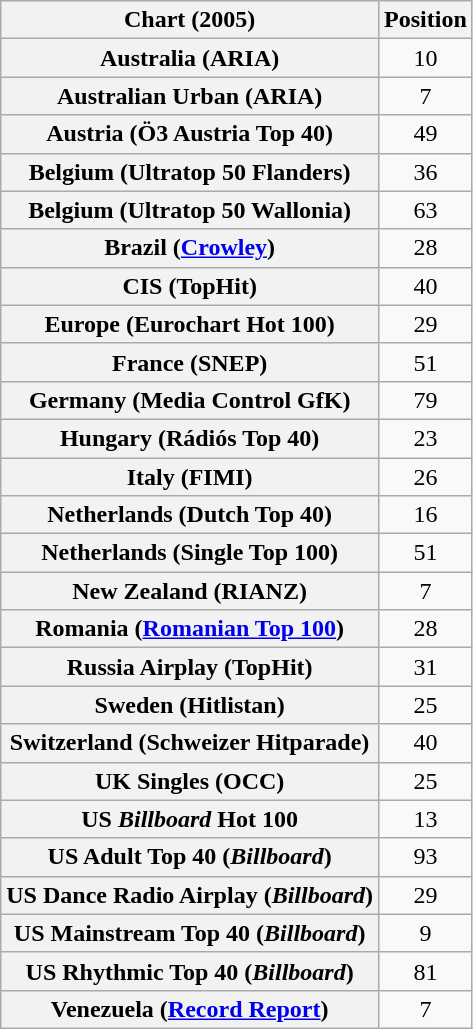<table class="wikitable sortable plainrowheaders" style="text-align:center">
<tr>
<th scope="col">Chart (2005)</th>
<th scope="col">Position</th>
</tr>
<tr>
<th scope="row">Australia (ARIA)</th>
<td>10</td>
</tr>
<tr>
<th scope="row">Australian Urban (ARIA)</th>
<td>7</td>
</tr>
<tr>
<th scope="row">Austria (Ö3 Austria Top 40)</th>
<td>49</td>
</tr>
<tr>
<th scope="row">Belgium (Ultratop 50 Flanders)</th>
<td>36</td>
</tr>
<tr>
<th scope="row">Belgium (Ultratop 50 Wallonia)</th>
<td>63</td>
</tr>
<tr>
<th scope="row">Brazil (<a href='#'>Crowley</a>)</th>
<td>28</td>
</tr>
<tr>
<th scope="row">CIS (TopHit)</th>
<td>40</td>
</tr>
<tr>
<th scope="row">Europe (Eurochart Hot 100)</th>
<td>29</td>
</tr>
<tr>
<th scope="row">France (SNEP)</th>
<td>51</td>
</tr>
<tr>
<th scope="row">Germany (Media Control GfK)</th>
<td>79</td>
</tr>
<tr>
<th scope="row">Hungary (Rádiós Top 40)</th>
<td>23</td>
</tr>
<tr>
<th scope="row">Italy (FIMI)</th>
<td>26</td>
</tr>
<tr>
<th scope="row">Netherlands (Dutch Top 40)</th>
<td>16</td>
</tr>
<tr>
<th scope="row">Netherlands (Single Top 100)</th>
<td>51</td>
</tr>
<tr>
<th scope="row">New Zealand (RIANZ)</th>
<td>7</td>
</tr>
<tr>
<th scope="row">Romania (<a href='#'>Romanian Top 100</a>)</th>
<td>28</td>
</tr>
<tr>
<th scope="row">Russia Airplay (TopHit)</th>
<td>31</td>
</tr>
<tr>
<th scope="row">Sweden (Hitlistan)</th>
<td>25</td>
</tr>
<tr>
<th scope="row">Switzerland (Schweizer Hitparade)</th>
<td>40</td>
</tr>
<tr>
<th scope="row">UK Singles (OCC)</th>
<td>25</td>
</tr>
<tr>
<th scope="row">US <em>Billboard</em> Hot 100</th>
<td>13</td>
</tr>
<tr>
<th scope="row">US Adult Top 40 (<em>Billboard</em>)</th>
<td>93</td>
</tr>
<tr>
<th scope="row">US Dance Radio Airplay (<em>Billboard</em>)</th>
<td>29</td>
</tr>
<tr>
<th scope="row">US Mainstream Top 40 (<em>Billboard</em>)</th>
<td>9</td>
</tr>
<tr>
<th scope="row">US Rhythmic Top 40 (<em>Billboard</em>)</th>
<td>81</td>
</tr>
<tr>
<th scope="row">Venezuela (<a href='#'>Record Report</a>)</th>
<td>7</td>
</tr>
</table>
